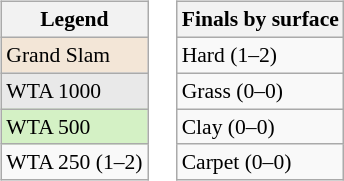<table>
<tr valign=top>
<td><br><table class=wikitable style="font-size:90%;">
<tr>
<th>Legend</th>
</tr>
<tr>
<td style="background:#f3e6d7;">Grand Slam</td>
</tr>
<tr>
<td style="background:#e9e9e9;">WTA 1000</td>
</tr>
<tr>
<td style="background:#d4f1c5;">WTA 500</td>
</tr>
<tr>
<td>WTA 250 (1–2)</td>
</tr>
</table>
</td>
<td><br><table class=wikitable style="font-size:90%;">
<tr>
<th>Finals by surface</th>
</tr>
<tr>
<td>Hard (1–2)</td>
</tr>
<tr>
<td>Grass (0–0)</td>
</tr>
<tr>
<td>Clay (0–0)</td>
</tr>
<tr>
<td>Carpet (0–0)</td>
</tr>
</table>
</td>
</tr>
</table>
